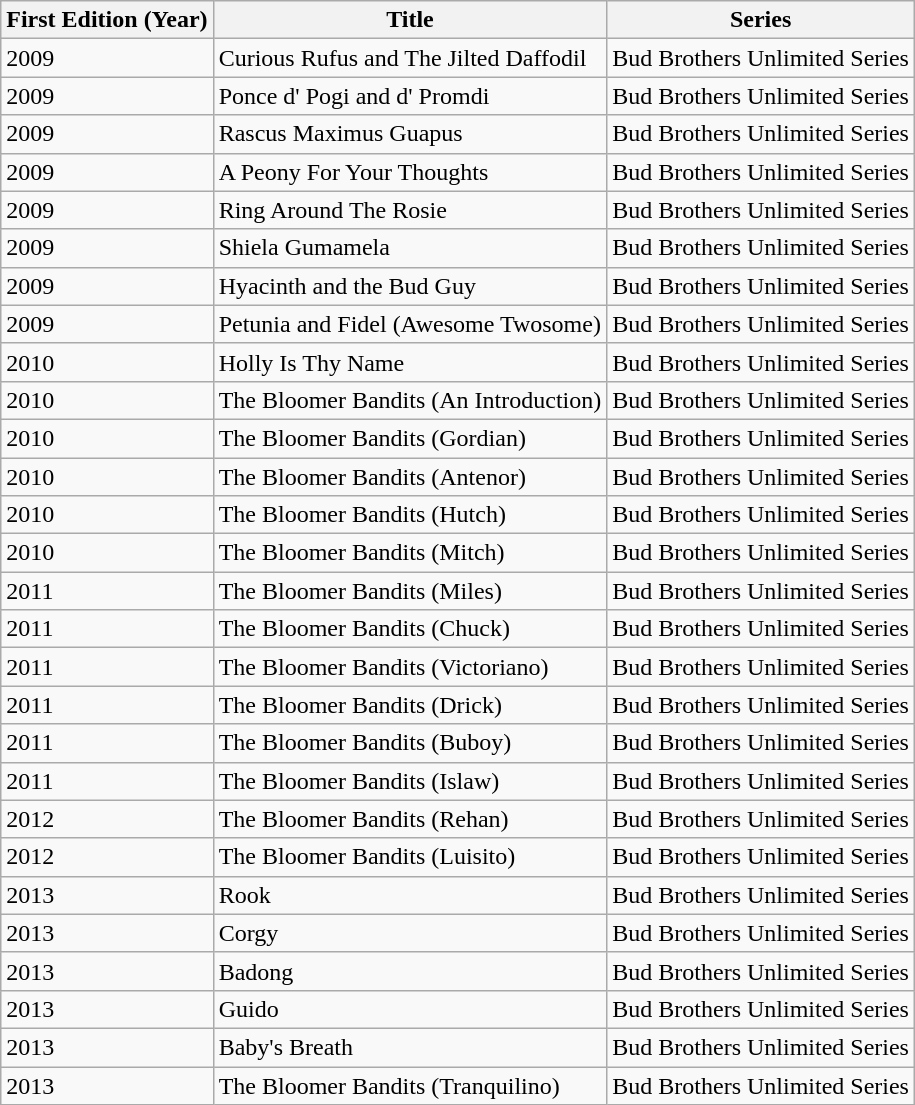<table class="wikitable sortable">
<tr>
<th>First Edition (Year)</th>
<th>Title</th>
<th>Series</th>
</tr>
<tr>
<td>2009</td>
<td>Curious Rufus and The Jilted Daffodil</td>
<td>Bud Brothers Unlimited Series</td>
</tr>
<tr>
<td>2009</td>
<td>Ponce d' Pogi and d' Promdi</td>
<td>Bud Brothers Unlimited Series</td>
</tr>
<tr>
<td>2009</td>
<td>Rascus Maximus Guapus</td>
<td>Bud Brothers Unlimited Series</td>
</tr>
<tr>
<td>2009</td>
<td>A Peony For Your Thoughts</td>
<td>Bud Brothers Unlimited Series</td>
</tr>
<tr>
<td>2009</td>
<td>Ring Around The Rosie</td>
<td>Bud Brothers Unlimited Series</td>
</tr>
<tr>
<td>2009</td>
<td>Shiela Gumamela</td>
<td>Bud Brothers Unlimited Series</td>
</tr>
<tr>
<td>2009</td>
<td>Hyacinth and the Bud Guy</td>
<td>Bud Brothers Unlimited Series</td>
</tr>
<tr>
<td>2009</td>
<td>Petunia and Fidel (Awesome Twosome)</td>
<td>Bud Brothers Unlimited Series</td>
</tr>
<tr>
<td>2010</td>
<td>Holly Is Thy Name</td>
<td>Bud Brothers Unlimited Series</td>
</tr>
<tr>
<td>2010</td>
<td>The Bloomer Bandits (An Introduction)</td>
<td>Bud Brothers Unlimited Series</td>
</tr>
<tr>
<td>2010</td>
<td>The Bloomer Bandits (Gordian)</td>
<td>Bud Brothers Unlimited Series</td>
</tr>
<tr>
<td>2010</td>
<td>The Bloomer Bandits (Antenor)</td>
<td>Bud Brothers Unlimited Series</td>
</tr>
<tr>
<td>2010</td>
<td>The Bloomer Bandits (Hutch)</td>
<td>Bud Brothers Unlimited Series</td>
</tr>
<tr>
<td>2010</td>
<td>The Bloomer Bandits (Mitch)</td>
<td>Bud Brothers Unlimited Series</td>
</tr>
<tr>
<td>2011</td>
<td>The Bloomer Bandits (Miles)</td>
<td>Bud Brothers Unlimited Series</td>
</tr>
<tr>
<td>2011</td>
<td>The Bloomer Bandits (Chuck)</td>
<td>Bud Brothers Unlimited Series</td>
</tr>
<tr>
<td>2011</td>
<td>The Bloomer Bandits (Victoriano)</td>
<td>Bud Brothers Unlimited Series</td>
</tr>
<tr>
<td>2011</td>
<td>The Bloomer Bandits (Drick)</td>
<td>Bud Brothers Unlimited Series</td>
</tr>
<tr>
<td>2011</td>
<td>The Bloomer Bandits (Buboy)</td>
<td>Bud Brothers Unlimited Series</td>
</tr>
<tr>
<td>2011</td>
<td>The Bloomer Bandits (Islaw)</td>
<td>Bud Brothers Unlimited Series</td>
</tr>
<tr>
<td>2012</td>
<td>The Bloomer Bandits (Rehan)</td>
<td>Bud Brothers Unlimited Series</td>
</tr>
<tr>
<td>2012</td>
<td>The Bloomer Bandits (Luisito)</td>
<td>Bud Brothers Unlimited Series</td>
</tr>
<tr>
<td>2013</td>
<td>Rook</td>
<td>Bud Brothers Unlimited Series</td>
</tr>
<tr>
<td>2013</td>
<td>Corgy</td>
<td>Bud Brothers Unlimited Series</td>
</tr>
<tr>
<td>2013</td>
<td>Badong</td>
<td>Bud Brothers Unlimited Series</td>
</tr>
<tr>
<td>2013</td>
<td>Guido</td>
<td>Bud Brothers Unlimited Series</td>
</tr>
<tr>
<td>2013</td>
<td>Baby's Breath</td>
<td>Bud Brothers Unlimited Series</td>
</tr>
<tr>
<td>2013</td>
<td>The Bloomer Bandits (Tranquilino)</td>
<td>Bud Brothers Unlimited Series</td>
</tr>
</table>
